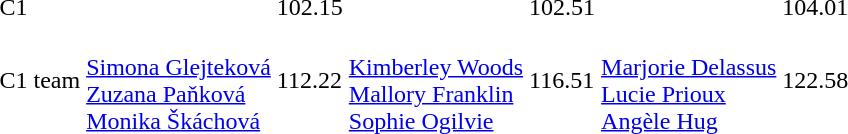<table>
<tr>
<td>C1</td>
<td></td>
<td>102.15</td>
<td></td>
<td>102.51</td>
<td></td>
<td>104.01</td>
</tr>
<tr>
<td>C1 team</td>
<td><br><a href='#'>Simona Glejteková</a><br><a href='#'>Zuzana Paňková</a><br><a href='#'>Monika Škáchová</a></td>
<td>112.22</td>
<td><br><a href='#'>Kimberley Woods</a><br><a href='#'>Mallory Franklin</a><br><a href='#'>Sophie Ogilvie</a></td>
<td>116.51</td>
<td><br><a href='#'>Marjorie Delassus</a><br><a href='#'>Lucie Prioux</a><br><a href='#'>Angèle Hug</a></td>
<td>122.58</td>
</tr>
</table>
